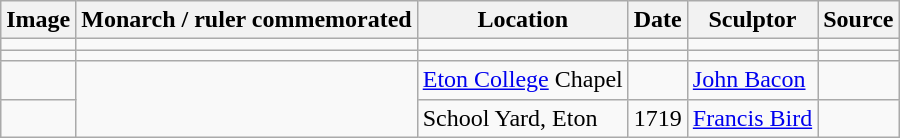<table class="wikitable sortable">
<tr>
<th>Image</th>
<th>Monarch / ruler commemorated</th>
<th>Location</th>
<th>Date</th>
<th>Sculptor</th>
<th>Source</th>
</tr>
<tr>
<td></td>
<td></td>
<td></td>
<td></td>
<td></td>
<td></td>
</tr>
<tr>
<td></td>
<td></td>
<td></td>
<td></td>
<td></td>
<td></td>
</tr>
<tr>
<td></td>
<td rowspan="2"></td>
<td><a href='#'>Eton College</a> Chapel</td>
<td></td>
<td><a href='#'>John Bacon</a></td>
<td></td>
</tr>
<tr>
<td></td>
<td>School Yard, Eton</td>
<td>1719</td>
<td><a href='#'>Francis Bird</a></td>
<td></td>
</tr>
</table>
